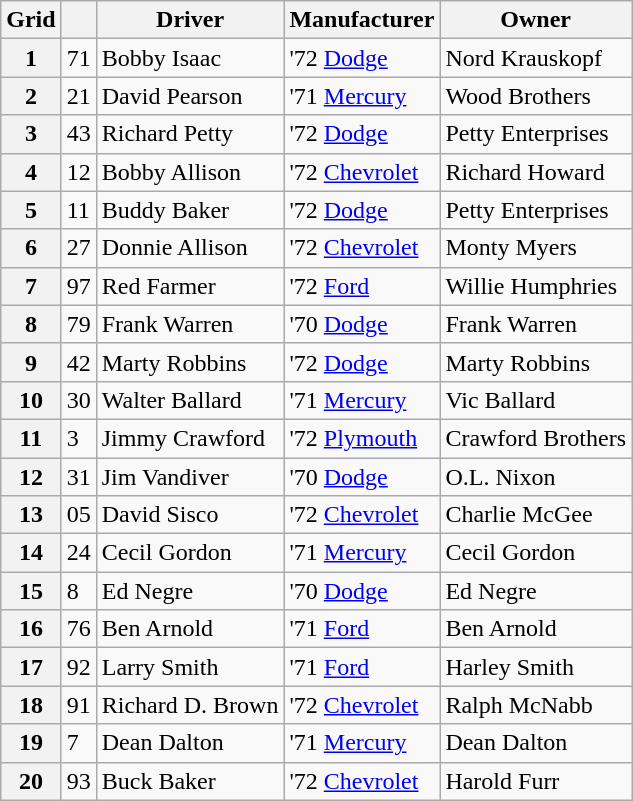<table class="wikitable">
<tr>
<th>Grid</th>
<th></th>
<th>Driver</th>
<th>Manufacturer</th>
<th>Owner</th>
</tr>
<tr>
<th>1</th>
<td>71</td>
<td>Bobby Isaac</td>
<td>'72 <a href='#'>Dodge</a></td>
<td>Nord Krauskopf</td>
</tr>
<tr>
<th>2</th>
<td>21</td>
<td>David Pearson</td>
<td>'71 <a href='#'>Mercury</a></td>
<td>Wood Brothers</td>
</tr>
<tr>
<th>3</th>
<td>43</td>
<td>Richard Petty</td>
<td>'72 <a href='#'>Dodge</a></td>
<td>Petty Enterprises</td>
</tr>
<tr>
<th>4</th>
<td>12</td>
<td>Bobby Allison</td>
<td>'72 <a href='#'>Chevrolet</a></td>
<td>Richard Howard</td>
</tr>
<tr>
<th>5</th>
<td>11</td>
<td>Buddy Baker</td>
<td>'72 <a href='#'>Dodge</a></td>
<td>Petty Enterprises</td>
</tr>
<tr>
<th>6</th>
<td>27</td>
<td>Donnie Allison</td>
<td>'72 <a href='#'>Chevrolet</a></td>
<td>Monty Myers</td>
</tr>
<tr>
<th>7</th>
<td>97</td>
<td>Red Farmer</td>
<td>'72 <a href='#'>Ford</a></td>
<td>Willie Humphries</td>
</tr>
<tr>
<th>8</th>
<td>79</td>
<td>Frank Warren</td>
<td>'70 <a href='#'>Dodge</a></td>
<td>Frank Warren</td>
</tr>
<tr>
<th>9</th>
<td>42</td>
<td>Marty Robbins</td>
<td>'72 <a href='#'>Dodge</a></td>
<td>Marty Robbins</td>
</tr>
<tr>
<th>10</th>
<td>30</td>
<td>Walter Ballard</td>
<td>'71 <a href='#'>Mercury</a></td>
<td>Vic Ballard</td>
</tr>
<tr>
<th>11</th>
<td>3</td>
<td>Jimmy Crawford</td>
<td>'72 <a href='#'>Plymouth</a></td>
<td>Crawford Brothers</td>
</tr>
<tr>
<th>12</th>
<td>31</td>
<td>Jim Vandiver</td>
<td>'70 <a href='#'>Dodge</a></td>
<td>O.L. Nixon</td>
</tr>
<tr>
<th>13</th>
<td>05</td>
<td>David Sisco</td>
<td>'72 <a href='#'>Chevrolet</a></td>
<td>Charlie McGee</td>
</tr>
<tr>
<th>14</th>
<td>24</td>
<td>Cecil Gordon</td>
<td>'71 <a href='#'>Mercury</a></td>
<td>Cecil Gordon</td>
</tr>
<tr>
<th>15</th>
<td>8</td>
<td>Ed Negre</td>
<td>'70 <a href='#'>Dodge</a></td>
<td>Ed Negre</td>
</tr>
<tr>
<th>16</th>
<td>76</td>
<td>Ben Arnold</td>
<td>'71 <a href='#'>Ford</a></td>
<td>Ben Arnold</td>
</tr>
<tr>
<th>17</th>
<td>92</td>
<td>Larry Smith</td>
<td>'71 <a href='#'>Ford</a></td>
<td>Harley Smith</td>
</tr>
<tr>
<th>18</th>
<td>91</td>
<td>Richard D. Brown</td>
<td>'72 <a href='#'>Chevrolet</a></td>
<td>Ralph McNabb</td>
</tr>
<tr>
<th>19</th>
<td>7</td>
<td>Dean Dalton</td>
<td>'71 <a href='#'>Mercury</a></td>
<td>Dean Dalton</td>
</tr>
<tr>
<th>20</th>
<td>93</td>
<td>Buck Baker</td>
<td>'72 <a href='#'>Chevrolet</a></td>
<td>Harold Furr</td>
</tr>
</table>
